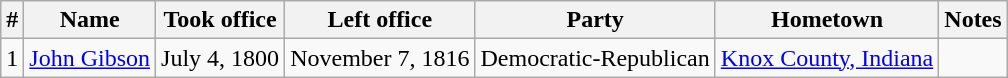<table class="wikitable sortable">
<tr>
<th>#</th>
<th>Name</th>
<th>Took office</th>
<th>Left office</th>
<th>Party</th>
<th>Hometown</th>
<th>Notes</th>
</tr>
<tr>
<td>1</td>
<td><a href='#'>John Gibson</a></td>
<td>July 4, 1800</td>
<td>November 7, 1816</td>
<td>Democratic-Republican</td>
<td><a href='#'>Knox County, Indiana</a></td>
<td></td>
</tr>
</table>
